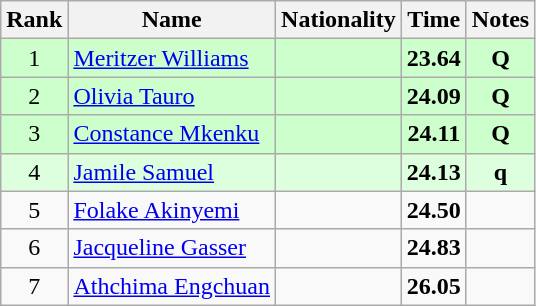<table class="wikitable sortable" style="text-align:center">
<tr>
<th>Rank</th>
<th>Name</th>
<th>Nationality</th>
<th>Time</th>
<th>Notes</th>
</tr>
<tr bgcolor=ccffcc>
<td>1</td>
<td align=left><a href='#'>Meritzer Williams</a></td>
<td align=left></td>
<td><strong>23.64</strong></td>
<td><strong>Q</strong></td>
</tr>
<tr bgcolor=ccffcc>
<td>2</td>
<td align=left><a href='#'>Olivia Tauro</a></td>
<td align=left></td>
<td><strong>24.09</strong></td>
<td><strong>Q</strong></td>
</tr>
<tr bgcolor=ccffcc>
<td>3</td>
<td align=left><a href='#'>Constance Mkenku</a></td>
<td align=left></td>
<td><strong>24.11</strong></td>
<td><strong>Q</strong></td>
</tr>
<tr bgcolor=ddffdd>
<td>4</td>
<td align=left><a href='#'>Jamile Samuel</a></td>
<td align=left></td>
<td><strong>24.13</strong></td>
<td><strong>q</strong></td>
</tr>
<tr>
<td>5</td>
<td align=left><a href='#'>Folake Akinyemi</a></td>
<td align=left></td>
<td><strong>24.50</strong></td>
<td></td>
</tr>
<tr>
<td>6</td>
<td align=left><a href='#'>Jacqueline Gasser</a></td>
<td align=left></td>
<td><strong>24.83</strong></td>
<td></td>
</tr>
<tr>
<td>7</td>
<td align=left><a href='#'>Athchima Engchuan</a></td>
<td align=left></td>
<td><strong>26.05</strong></td>
<td></td>
</tr>
</table>
